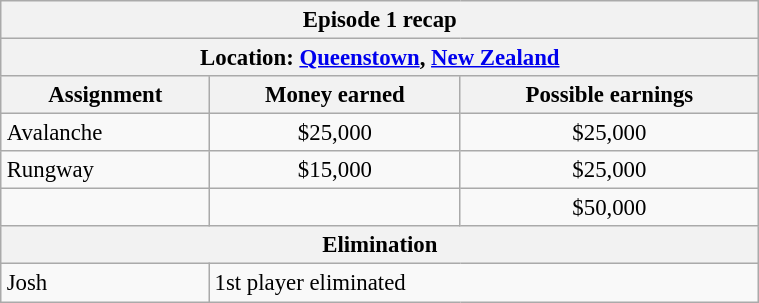<table class="wikitable" style="font-size: 95%; margin: 10px" align="right" width="40%">
<tr>
<th colspan=3>Episode 1 recap</th>
</tr>
<tr>
<th colspan=3>Location: <a href='#'>Queenstown</a>, <a href='#'>New Zealand</a></th>
</tr>
<tr>
<th>Assignment</th>
<th>Money earned</th>
<th>Possible earnings</th>
</tr>
<tr>
<td>Avalanche</td>
<td align="center">$25,000</td>
<td align="center">$25,000</td>
</tr>
<tr>
<td>Rungway</td>
<td align="center">$15,000</td>
<td align="center">$25,000</td>
</tr>
<tr>
<td><strong></strong></td>
<td align="center"><strong></strong></td>
<td align="center">$50,000</td>
</tr>
<tr>
<th colspan=3>Elimination</th>
</tr>
<tr>
<td>Josh</td>
<td colspan=2>1st player eliminated</td>
</tr>
</table>
